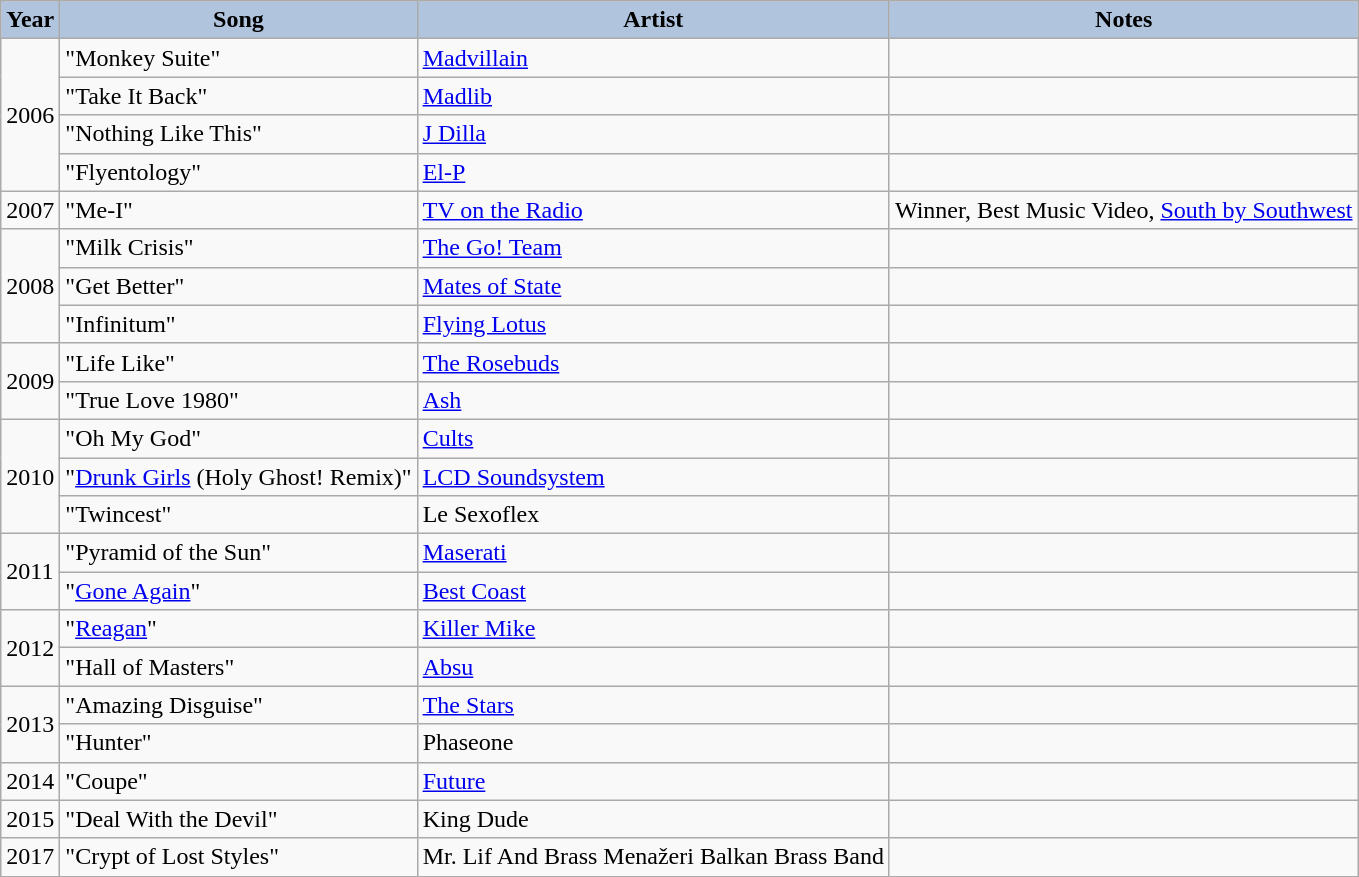<table class="wikitable">
<tr>
<th style="background:#B0C4DE;">Year</th>
<th style="background:#B0C4DE;">Song</th>
<th style="background:#B0C4DE;">Artist</th>
<th style="background:#B0C4DE;">Notes</th>
</tr>
<tr>
<td rowspan="4">2006</td>
<td>"Monkey Suite"</td>
<td><a href='#'>Madvillain</a></td>
<td></td>
</tr>
<tr>
<td>"Take It Back"</td>
<td><a href='#'>Madlib</a></td>
<td></td>
</tr>
<tr>
<td>"Nothing Like This"</td>
<td><a href='#'>J Dilla</a></td>
<td></td>
</tr>
<tr>
<td>"Flyentology"</td>
<td><a href='#'>El-P</a></td>
<td></td>
</tr>
<tr>
<td rowspan="1">2007</td>
<td>"Me-I"</td>
<td><a href='#'>TV on the Radio</a></td>
<td>Winner, Best Music Video, <a href='#'>South by Southwest</a></td>
</tr>
<tr>
<td rowspan="3">2008</td>
<td>"Milk Crisis"</td>
<td><a href='#'>The Go! Team</a></td>
<td></td>
</tr>
<tr>
<td>"Get Better"</td>
<td><a href='#'>Mates of State</a></td>
<td></td>
</tr>
<tr>
<td>"Infinitum"</td>
<td><a href='#'>Flying Lotus</a></td>
<td></td>
</tr>
<tr>
<td rowspan="2">2009</td>
<td>"Life Like"</td>
<td><a href='#'>The Rosebuds</a></td>
<td></td>
</tr>
<tr>
<td>"True Love 1980"</td>
<td><a href='#'>Ash</a></td>
<td></td>
</tr>
<tr>
<td rowspan="3">2010</td>
<td>"Oh My God"</td>
<td><a href='#'>Cults</a></td>
<td></td>
</tr>
<tr>
<td>"<a href='#'>Drunk Girls</a> (Holy Ghost! Remix)"</td>
<td><a href='#'>LCD Soundsystem</a></td>
<td></td>
</tr>
<tr>
<td>"Twincest"</td>
<td>Le Sexoflex</td>
<td></td>
</tr>
<tr>
<td rowspan="2">2011</td>
<td>"Pyramid of the Sun"</td>
<td><a href='#'>Maserati</a></td>
<td></td>
</tr>
<tr>
<td>"<a href='#'>Gone Again</a>"</td>
<td><a href='#'>Best Coast</a></td>
<td></td>
</tr>
<tr>
<td rowspan="2">2012</td>
<td>"<a href='#'>Reagan</a>"</td>
<td><a href='#'>Killer Mike</a></td>
<td></td>
</tr>
<tr>
<td>"Hall of Masters"</td>
<td><a href='#'>Absu</a></td>
<td></td>
</tr>
<tr>
<td rowspan="2">2013</td>
<td>"Amazing Disguise"</td>
<td><a href='#'>The Stars</a></td>
<td></td>
</tr>
<tr>
<td>"Hunter"</td>
<td>Phaseone</td>
<td></td>
</tr>
<tr>
<td rowspan="1">2014</td>
<td>"Coupe"</td>
<td><a href='#'>Future</a></td>
<td></td>
</tr>
<tr>
<td rowspan="1">2015</td>
<td>"Deal With the Devil"</td>
<td>King Dude</td>
<td></td>
</tr>
<tr>
<td rowspan="1">2017</td>
<td>"Crypt of Lost Styles"</td>
<td>Mr. Lif And Brass Menažeri Balkan Brass Band</td>
<td></td>
</tr>
</table>
